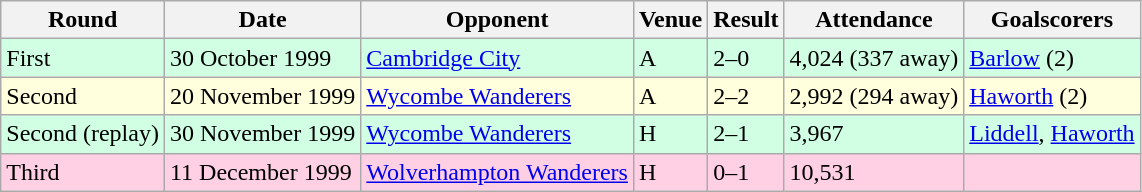<table class="wikitable">
<tr>
<th>Round</th>
<th>Date</th>
<th>Opponent</th>
<th>Venue</th>
<th>Result</th>
<th>Attendance</th>
<th>Goalscorers</th>
</tr>
<tr style="background-color: #d0ffe3;">
<td>First</td>
<td>30 October 1999</td>
<td><a href='#'>Cambridge City</a></td>
<td>A</td>
<td>2–0</td>
<td>4,024 (337 away)</td>
<td><a href='#'>Barlow</a> (2)</td>
</tr>
<tr style="background-color: #ffffdd;">
<td>Second</td>
<td>20 November 1999</td>
<td><a href='#'>Wycombe Wanderers</a></td>
<td>A</td>
<td>2–2</td>
<td>2,992 (294 away)</td>
<td><a href='#'>Haworth</a> (2)</td>
</tr>
<tr style="background-color: #d0ffe3;">
<td>Second (replay)</td>
<td>30 November 1999</td>
<td><a href='#'>Wycombe Wanderers</a></td>
<td>H</td>
<td>2–1</td>
<td>3,967</td>
<td><a href='#'>Liddell</a>, <a href='#'>Haworth</a></td>
</tr>
<tr style="background-color: #ffd0e3;">
<td>Third</td>
<td>11 December 1999</td>
<td><a href='#'>Wolverhampton Wanderers</a></td>
<td>H</td>
<td>0–1</td>
<td>10,531</td>
<td></td>
</tr>
</table>
